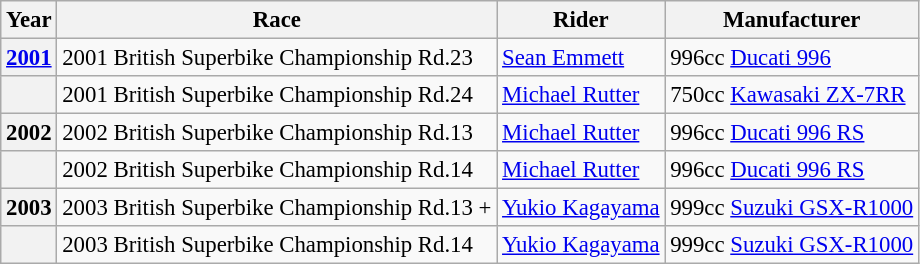<table class="wikitable" style="font-size: 95%;">
<tr>
<th>Year</th>
<th>Race</th>
<th>Rider</th>
<th>Manufacturer</th>
</tr>
<tr>
<th><a href='#'>2001</a></th>
<td>2001 British Superbike Championship Rd.23</td>
<td> <a href='#'>Sean Emmett</a></td>
<td>996cc <a href='#'>Ducati 996</a></td>
</tr>
<tr>
<th></th>
<td>2001 British Superbike Championship Rd.24</td>
<td> <a href='#'>Michael Rutter</a></td>
<td>750cc <a href='#'>Kawasaki ZX-7RR</a></td>
</tr>
<tr>
<th>2002</th>
<td>2002 British Superbike Championship Rd.13</td>
<td> <a href='#'>Michael Rutter</a></td>
<td>996cc <a href='#'>Ducati 996 RS</a></td>
</tr>
<tr>
<th></th>
<td>2002 British Superbike Championship Rd.14</td>
<td> <a href='#'>Michael Rutter</a></td>
<td>996cc <a href='#'>Ducati 996 RS</a></td>
</tr>
<tr>
<th>2003</th>
<td>2003 British Superbike Championship Rd.13 +</td>
<td> <a href='#'>Yukio Kagayama</a></td>
<td>999cc <a href='#'>Suzuki GSX-R1000</a></td>
</tr>
<tr>
<th></th>
<td>2003 British Superbike Championship Rd.14</td>
<td> <a href='#'>Yukio Kagayama</a></td>
<td>999cc <a href='#'>Suzuki GSX-R1000</a></td>
</tr>
</table>
